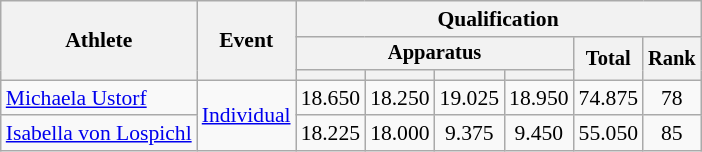<table class="wikitable" style="font-size:90%">
<tr>
<th rowspan=3>Athlete</th>
<th rowspan=3>Event</th>
<th colspan=6>Qualification</th>
</tr>
<tr style="font-size:95%">
<th colspan=4>Apparatus</th>
<th rowspan=2>Total</th>
<th rowspan=2>Rank</th>
</tr>
<tr style="font-size:95%">
<th></th>
<th></th>
<th></th>
<th></th>
</tr>
<tr align=center>
<td align=left><a href='#'>Michaela Ustorf</a></td>
<td align=left rowspan=2><a href='#'>Individual</a></td>
<td>18.650</td>
<td>18.250</td>
<td>19.025</td>
<td>18.950</td>
<td>74.875</td>
<td>78</td>
</tr>
<tr align=center>
<td align=left><a href='#'>Isabella von Lospichl</a></td>
<td>18.225</td>
<td>18.000</td>
<td>9.375</td>
<td>9.450</td>
<td>55.050</td>
<td>85</td>
</tr>
</table>
